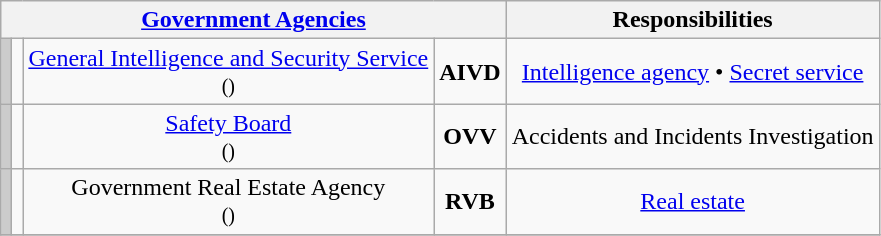<table class="wikitable" style="text-align:center">
<tr>
<th colspan=4><a href='#'>Government Agencies</a></th>
<th>Responsibilities</th>
</tr>
<tr>
<th style="background:#cccccc;"></th>
<td></td>
<td><a href='#'>General Intelligence and Security Service</a> <br> <small>()</small></td>
<td><strong>AIVD</strong></td>
<td><a href='#'>Intelligence agency</a> • <a href='#'>Secret service</a></td>
</tr>
<tr>
<th style="background:#cccccc;"></th>
<td></td>
<td><a href='#'>Safety Board</a> <br> <small>()</small></td>
<td><strong>OVV</strong></td>
<td>Accidents and Incidents Investigation</td>
</tr>
<tr>
<th style="background:#cccccc;"></th>
<td></td>
<td>Government Real Estate Agency <br> <small>()</small></td>
<td><strong>RVB</strong></td>
<td><a href='#'>Real estate</a></td>
</tr>
<tr>
</tr>
</table>
